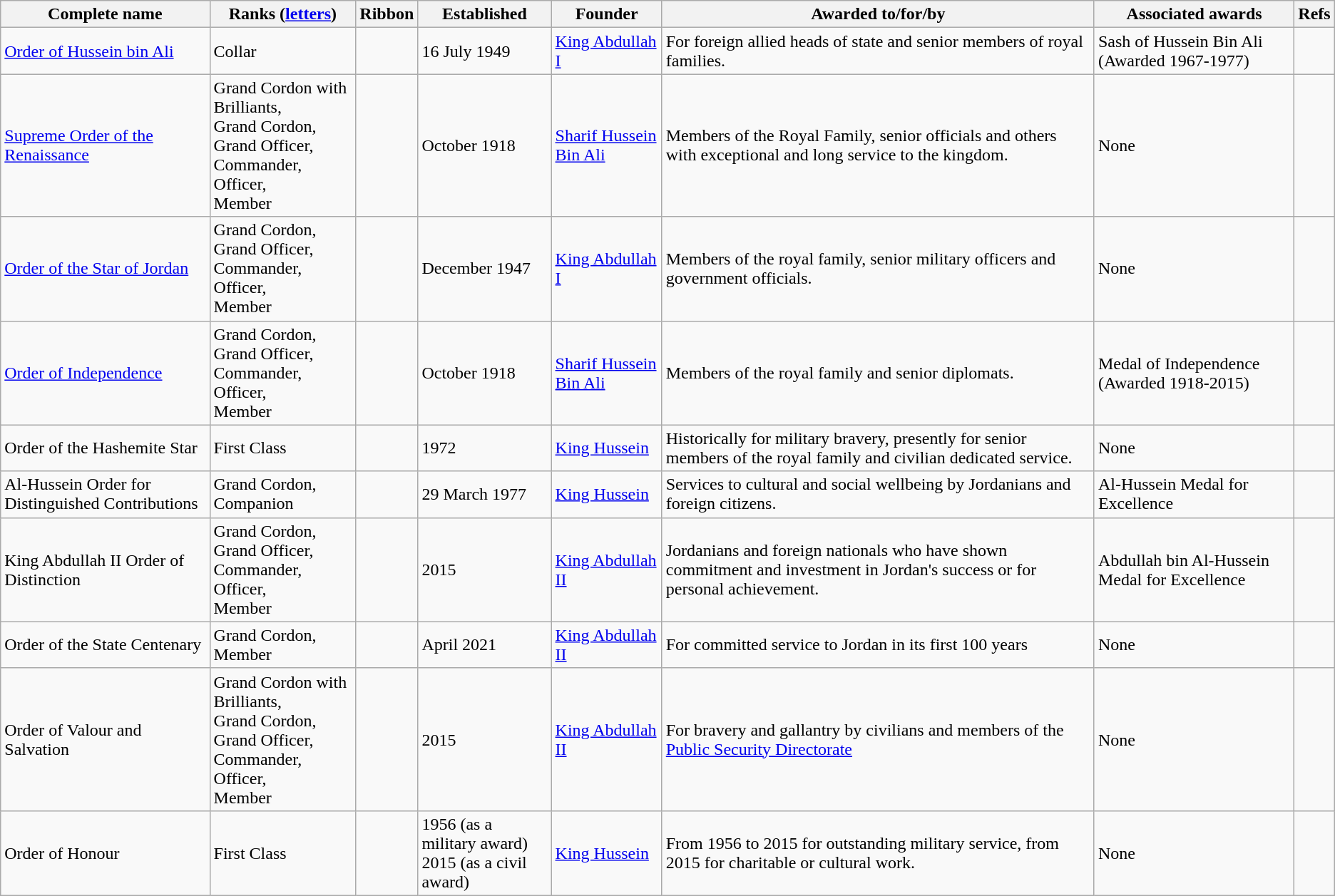<table class="wikitable">
<tr>
<th>Complete name</th>
<th>Ranks (<a href='#'>letters</a>)</th>
<th>Ribbon</th>
<th>Established</th>
<th>Founder</th>
<th>Awarded to/for/by</th>
<th>Associated awards</th>
<th>Refs</th>
</tr>
<tr>
<td><a href='#'>Order of Hussein bin Ali</a></td>
<td>Collar</td>
<td></td>
<td>16 July 1949</td>
<td><a href='#'>King Abdullah I</a></td>
<td>For foreign allied heads of state and senior members of royal families.</td>
<td>Sash of Hussein Bin Ali (Awarded 1967-1977)</td>
<td></td>
</tr>
<tr>
<td><a href='#'>Supreme Order of the Renaissance</a></td>
<td>Grand Cordon with Brilliants,<br>Grand Cordon,<br>Grand Officer,<br>Commander,<br>Officer,<br>Member</td>
<td></td>
<td>October 1918</td>
<td><a href='#'>Sharif Hussein Bin Ali</a></td>
<td>Members of the Royal Family, senior officials and others with exceptional and long service to the kingdom.</td>
<td>None</td>
<td></td>
</tr>
<tr>
<td><a href='#'>Order of the Star of Jordan</a></td>
<td>Grand Cordon,<br>Grand Officer,<br>Commander,<br>Officer,<br>Member</td>
<td></td>
<td>December 1947</td>
<td><a href='#'>King Abdullah I</a></td>
<td>Members of the royal family, senior military officers and government officials.</td>
<td>None</td>
<td></td>
</tr>
<tr>
<td><a href='#'>Order of Independence</a></td>
<td>Grand Cordon,<br>Grand Officer,<br>Commander,<br>Officer,<br>Member</td>
<td></td>
<td>October 1918</td>
<td><a href='#'>Sharif Hussein Bin Ali</a></td>
<td>Members of the royal family and senior diplomats.</td>
<td>Medal of Independence (Awarded 1918-2015)</td>
<td></td>
</tr>
<tr>
<td>Order of the Hashemite Star</td>
<td>First Class</td>
<td></td>
<td>1972</td>
<td><a href='#'>King Hussein</a></td>
<td>Historically for military bravery, presently for senior members of the royal family and civilian dedicated service.</td>
<td>None</td>
<td></td>
</tr>
<tr>
<td>Al-Hussein Order for Distinguished Contributions</td>
<td>Grand Cordon,<br>Companion</td>
<td></td>
<td>29 March 1977</td>
<td><a href='#'>King Hussein</a></td>
<td>Services to cultural and social wellbeing by Jordanians and foreign citizens.</td>
<td>Al-Hussein Medal for Excellence</td>
<td></td>
</tr>
<tr>
<td>King Abdullah II Order of Distinction</td>
<td>Grand Cordon,<br>Grand Officer,<br>Commander,<br>Officer,<br>Member</td>
<td></td>
<td>2015</td>
<td><a href='#'>King Abdullah II</a></td>
<td>Jordanians and foreign nationals who have shown commitment and investment in Jordan's success or for personal achievement.</td>
<td>Abdullah bin Al-Hussein Medal for Excellence</td>
<td></td>
</tr>
<tr>
<td>Order of the State Centenary</td>
<td>Grand Cordon,<br>Member</td>
<td></td>
<td>April 2021</td>
<td><a href='#'>King Abdullah II</a></td>
<td>For committed service to Jordan in its first 100 years</td>
<td>None</td>
<td></td>
</tr>
<tr>
<td>Order of Valour and Salvation</td>
<td>Grand Cordon with Brilliants,<br>Grand Cordon,<br>Grand Officer,<br>Commander,<br>Officer,<br>Member</td>
<td></td>
<td>2015</td>
<td><a href='#'>King Abdullah II</a></td>
<td>For bravery and gallantry by civilians and members of the <a href='#'>Public Security Directorate</a></td>
<td>None</td>
<td></td>
</tr>
<tr>
<td>Order of Honour</td>
<td>First Class</td>
<td></td>
<td>1956 (as a military award)<br>2015 (as a civil award)</td>
<td><a href='#'>King Hussein</a></td>
<td>From 1956 to 2015 for outstanding military service, from 2015 for charitable or cultural work.</td>
<td>None</td>
<td></td>
</tr>
</table>
